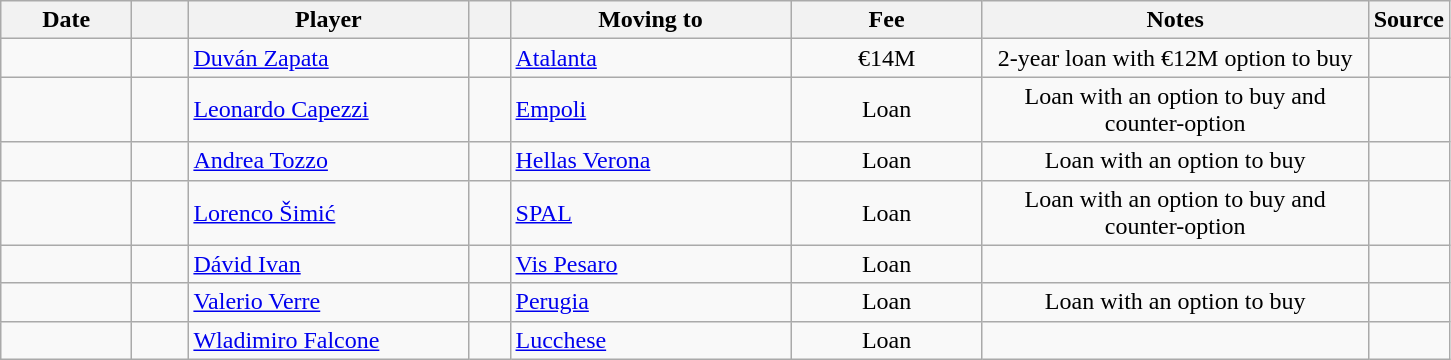<table class="wikitable sortable">
<tr>
<th style="width:80px;">Date</th>
<th style="width:30px;"></th>
<th style="width:180px;">Player</th>
<th style="width:20px;"></th>
<th style="width:180px;">Moving to</th>
<th style="width:120px;" class="unsortable">Fee</th>
<th style="width:250px;" class="unsortable">Notes</th>
<th style="width:20px;">Source</th>
</tr>
<tr>
<td></td>
<td align=center></td>
<td> <a href='#'>Duván Zapata</a></td>
<td align=center></td>
<td> <a href='#'>Atalanta</a></td>
<td align=center>€14M</td>
<td align=center>2-year loan with €12M option to buy</td>
<td></td>
</tr>
<tr>
<td></td>
<td align=center></td>
<td> <a href='#'>Leonardo Capezzi</a></td>
<td align=center></td>
<td> <a href='#'>Empoli</a></td>
<td align=center>Loan</td>
<td align=center>Loan with an option to buy and counter-option</td>
<td></td>
</tr>
<tr>
<td></td>
<td align=center></td>
<td> <a href='#'>Andrea Tozzo</a></td>
<td align=center></td>
<td> <a href='#'>Hellas Verona</a></td>
<td align=center>Loan</td>
<td align=center>Loan with an option to buy</td>
<td></td>
</tr>
<tr>
<td></td>
<td align=center></td>
<td> <a href='#'>Lorenco Šimić</a></td>
<td align=center></td>
<td> <a href='#'>SPAL</a></td>
<td align=center>Loan</td>
<td align=center>Loan with an option to buy and counter-option</td>
<td></td>
</tr>
<tr>
<td></td>
<td align=center></td>
<td> <a href='#'>Dávid Ivan</a></td>
<td align=center></td>
<td> <a href='#'>Vis Pesaro</a></td>
<td align=center>Loan</td>
<td align=center></td>
<td></td>
</tr>
<tr>
<td></td>
<td align=center></td>
<td> <a href='#'>Valerio Verre</a></td>
<td align=center></td>
<td> <a href='#'>Perugia</a></td>
<td align=center>Loan</td>
<td align=center>Loan with an option to buy</td>
<td></td>
</tr>
<tr>
<td></td>
<td align=center></td>
<td> <a href='#'>Wladimiro Falcone</a></td>
<td align=center></td>
<td> <a href='#'>Lucchese</a></td>
<td align=center>Loan</td>
<td align=center></td>
<td></td>
</tr>
</table>
